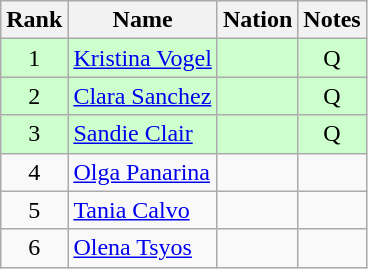<table class="wikitable sortable" style="text-align:center">
<tr>
<th>Rank</th>
<th>Name</th>
<th>Nation</th>
<th>Notes</th>
</tr>
<tr bgcolor=ccffcc>
<td>1</td>
<td align=left><a href='#'>Kristina Vogel</a></td>
<td align=left></td>
<td>Q</td>
</tr>
<tr bgcolor=ccffcc>
<td>2</td>
<td align=left><a href='#'>Clara Sanchez</a></td>
<td align=left></td>
<td>Q</td>
</tr>
<tr bgcolor=ccffcc>
<td>3</td>
<td align=left><a href='#'>Sandie Clair</a></td>
<td align=left></td>
<td>Q</td>
</tr>
<tr>
<td>4</td>
<td align=left><a href='#'>Olga Panarina</a></td>
<td align=left></td>
<td></td>
</tr>
<tr>
<td>5</td>
<td align=left><a href='#'>Tania Calvo</a></td>
<td align=left></td>
<td></td>
</tr>
<tr>
<td>6</td>
<td align=left><a href='#'>Olena Tsyos</a></td>
<td align=left></td>
<td></td>
</tr>
</table>
